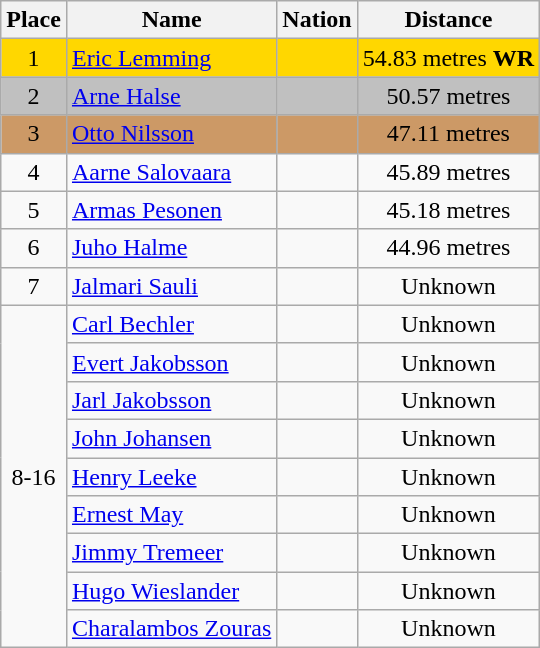<table class=wikitable>
<tr>
<th>Place</th>
<th>Name</th>
<th>Nation</th>
<th>Distance</th>
</tr>
<tr bgcolor=gold>
<td align=center>1</td>
<td><a href='#'>Eric Lemming</a></td>
<td></td>
<td align=center>54.83 metres <strong>WR</strong></td>
</tr>
<tr bgcolor=silver>
<td align=center>2</td>
<td><a href='#'>Arne Halse</a></td>
<td></td>
<td align=center>50.57 metres</td>
</tr>
<tr bgcolor=cc9966>
<td align=center>3</td>
<td><a href='#'>Otto Nilsson</a></td>
<td></td>
<td align=center>47.11 metres</td>
</tr>
<tr>
<td align=center>4</td>
<td><a href='#'>Aarne Salovaara</a></td>
<td></td>
<td align=center>45.89 metres</td>
</tr>
<tr>
<td align=center>5</td>
<td><a href='#'>Armas Pesonen</a></td>
<td></td>
<td align=center>45.18 metres</td>
</tr>
<tr>
<td align=center>6</td>
<td><a href='#'>Juho Halme</a></td>
<td></td>
<td align=center>44.96 metres</td>
</tr>
<tr>
<td align=center>7</td>
<td><a href='#'>Jalmari Sauli</a></td>
<td></td>
<td align=center>Unknown</td>
</tr>
<tr>
<td align=center rowspan=9>8-16</td>
<td><a href='#'>Carl Bechler</a></td>
<td></td>
<td align=center>Unknown</td>
</tr>
<tr>
<td><a href='#'>Evert Jakobsson</a></td>
<td></td>
<td align=center>Unknown</td>
</tr>
<tr>
<td><a href='#'>Jarl Jakobsson</a></td>
<td></td>
<td align=center>Unknown</td>
</tr>
<tr>
<td><a href='#'>John Johansen</a></td>
<td></td>
<td align=center>Unknown</td>
</tr>
<tr>
<td><a href='#'>Henry Leeke</a></td>
<td></td>
<td align=center>Unknown</td>
</tr>
<tr>
<td><a href='#'>Ernest May</a></td>
<td></td>
<td align=center>Unknown</td>
</tr>
<tr>
<td><a href='#'>Jimmy Tremeer</a></td>
<td></td>
<td align=center>Unknown</td>
</tr>
<tr>
<td><a href='#'>Hugo Wieslander</a></td>
<td></td>
<td align=center>Unknown</td>
</tr>
<tr>
<td><a href='#'>Charalambos Zouras</a></td>
<td></td>
<td align=center>Unknown</td>
</tr>
</table>
